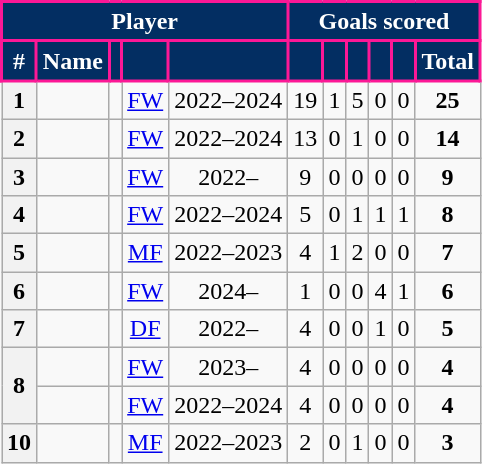<table class="wikitable sortable" style="text-align:center;">
<tr>
<th style="background:#032E62; color:white; border:2px solid #FC1896;" colspan=5 scope="colgroup">Player</th>
<th colspan="6" style="background:#032E62; color:white; border:2px solid #FC1896;" scope="colgroup">Goals scored</th>
</tr>
<tr>
<th style="background:#032E62; color:white; border:2px solid #FC1896;" scope="col">#</th>
<th style="background:#032E62; color:white; border:2px solid #FC1896;" scope="col">Name</th>
<th style="background:#032E62; color:white; border:2px solid #FC1896;" scope="col"></th>
<th style="background:#032E62; color:white; border:2px solid #FC1896;" scope="col"></th>
<th style="background:#032E62; color:white; border:2px solid #FC1896;" scope="col"></th>
<th style="background:#032E62; color:white; border:2px solid #FC1896;" scope="col"></th>
<th style="background:#032E62; color:white; border:2px solid #FC1896;" scope="col"></th>
<th style="background:#032E62; color:white; border:2px solid #FC1896;" scope="col"></th>
<th style="background:#032E62; color:white; border:2px solid #FC1896;" scope="col"></th>
<th style="background:#032E62; color:white; border:2px solid #FC1896;" scope="col"></th>
<th style="background:#032E62; color:white; border:2px solid #FC1896;" scope="col">Total</th>
</tr>
<tr>
<th scope="row">1</th>
<td align="left"></td>
<td></td>
<td><a href='#'>FW</a></td>
<td>2022–2024</td>
<td>19</td>
<td>1</td>
<td>5</td>
<td>0</td>
<td>0</td>
<td><strong>25</strong></td>
</tr>
<tr>
<th scope="row">2</th>
<td align="left"></td>
<td></td>
<td><a href='#'>FW</a></td>
<td>2022–2024</td>
<td>13</td>
<td>0</td>
<td>1</td>
<td>0</td>
<td>0</td>
<td><strong>14</strong></td>
</tr>
<tr>
<th scope="row">3</th>
<td align="left"><strong></strong></td>
<td></td>
<td><a href='#'>FW</a></td>
<td>2022–</td>
<td>9</td>
<td>0</td>
<td>0</td>
<td>0</td>
<td>0</td>
<td><strong>9</strong></td>
</tr>
<tr>
<th scope="row">4</th>
<td align="left"></td>
<td></td>
<td><a href='#'>FW</a></td>
<td>2022–2024</td>
<td>5</td>
<td>0</td>
<td>1</td>
<td>1</td>
<td>1</td>
<td><strong>8</strong></td>
</tr>
<tr>
<th scope="row">5</th>
<td align="left"></td>
<td></td>
<td><a href='#'>MF</a></td>
<td>2022–2023</td>
<td>4</td>
<td>1</td>
<td>2</td>
<td>0</td>
<td>0</td>
<td><strong>7</strong></td>
</tr>
<tr>
<th scope="row">6</th>
<td align="left"><strong></strong></td>
<td></td>
<td><a href='#'>FW</a></td>
<td>2024–</td>
<td>1</td>
<td>0</td>
<td>0</td>
<td>4</td>
<td>1</td>
<td><strong>6</strong></td>
</tr>
<tr>
<th scope="row">7</th>
<td align="left"><strong></strong></td>
<td></td>
<td><a href='#'>DF</a></td>
<td>2022–</td>
<td>4</td>
<td>0</td>
<td>0</td>
<td>1</td>
<td>0</td>
<td><strong>5</strong></td>
</tr>
<tr>
<th rowspan=2>8</th>
<td align="left"><strong></strong></td>
<td></td>
<td><a href='#'>FW</a></td>
<td>2023–</td>
<td>4</td>
<td>0</td>
<td>0</td>
<td>0</td>
<td>0</td>
<td><strong>4</strong></td>
</tr>
<tr>
<td align="left"></td>
<td></td>
<td><a href='#'>FW</a></td>
<td>2022–2024</td>
<td>4</td>
<td>0</td>
<td>0</td>
<td>0</td>
<td>0</td>
<td><strong>4</strong></td>
</tr>
<tr>
<th scope="row">10</th>
<td align="left"></td>
<td></td>
<td><a href='#'>MF</a></td>
<td>2022–2023</td>
<td>2</td>
<td>0</td>
<td>1</td>
<td>0</td>
<td>0</td>
<td><strong>3</strong></td>
</tr>
</table>
